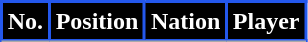<table class="wikitable sortable">
<tr>
<th style="background:#000000; color:white; border:2px solid #2458EC;" scope="col">No.</th>
<th style="background:#000000; color:white; border:2px solid #2458EC;" scope="col">Position</th>
<th style="background:#000000; color:white; border:2px solid #2458EC;" scope="col">Nation</th>
<th style="background:#000000; color:white; border:2px solid #2458EC;" scope="col">Player</th>
</tr>
<tr>
</tr>
</table>
